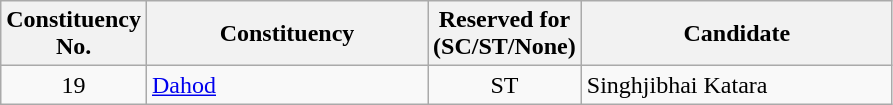<table class= "wikitable sortable">
<tr>
<th>Constituency <br> No.</th>
<th style="width:180px;">Constituency</th>
<th>Reserved for <br> (SC/ST/None)</th>
<th style="width:200px;">Candidate </th>
</tr>
<tr>
<td style="text-align:center;">19</td>
<td><a href='#'>Dahod</a></td>
<td style="text-align:center;">ST</td>
<td>Singhjibhai Katara</td>
</tr>
</table>
